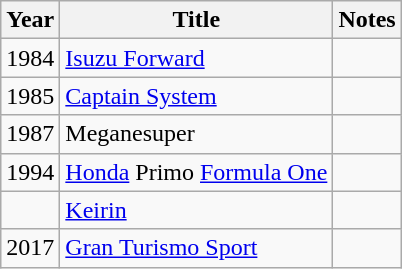<table class="wikitable">
<tr>
<th>Year</th>
<th>Title</th>
<th>Notes</th>
</tr>
<tr>
<td>1984</td>
<td><a href='#'>Isuzu Forward</a></td>
<td></td>
</tr>
<tr>
<td>1985</td>
<td><a href='#'>Captain System</a></td>
<td></td>
</tr>
<tr>
<td>1987</td>
<td>Meganesuper</td>
<td></td>
</tr>
<tr>
<td>1994</td>
<td><a href='#'>Honda</a> Primo <a href='#'>Formula One</a></td>
<td></td>
</tr>
<tr>
<td></td>
<td><a href='#'>Keirin</a></td>
<td></td>
</tr>
<tr>
<td>2017</td>
<td><a href='#'>Gran Turismo Sport</a></td>
<td></td>
</tr>
</table>
